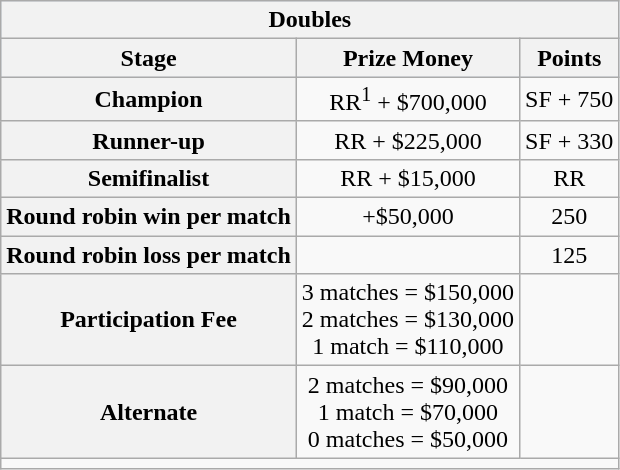<table class=wikitable style=text-align:center>
<tr style="background:#d1e4fd;">
<th colspan=3>Doubles</th>
</tr>
<tr style="background:#d1e4fd;">
<th>Stage</th>
<th>Prize Money</th>
<th>Points</th>
</tr>
<tr>
<th>Champion</th>
<td>RR<sup>1</sup> + $700,000</td>
<td>SF + 750</td>
</tr>
<tr>
<th>Runner-up</th>
<td>RR + $225,000</td>
<td>SF + 330</td>
</tr>
<tr>
<th>Semifinalist</th>
<td>RR + $15,000</td>
<td>RR</td>
</tr>
<tr>
<th>Round robin win per match</th>
<td>+$50,000</td>
<td>250</td>
</tr>
<tr>
<th>Round robin loss per match</th>
<td></td>
<td>125</td>
</tr>
<tr>
<th>Participation Fee</th>
<td>3 matches = $150,000<br>2 matches = $130,000<br>1 match = $110,000</td>
<td></td>
</tr>
<tr>
<th>Alternate</th>
<td>2 matches = $90,000<br>1 match = $70,000<br>0 matches = $50,000</td>
<td></td>
</tr>
<tr>
<td colspan="3" style="text-align:center;"></td>
</tr>
</table>
